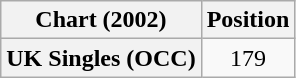<table class="wikitable plainrowheaders" style="text-align:center">
<tr>
<th scope="col">Chart (2002)</th>
<th scope="col">Position</th>
</tr>
<tr>
<th scope="row">UK Singles (OCC)</th>
<td>179</td>
</tr>
</table>
